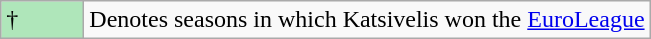<table class="wikitable">
<tr>
<td style="background:#AFE6BA; width:3em;">†</td>
<td>Denotes seasons in which Katsivelis won the <a href='#'>EuroLeague</a></td>
</tr>
</table>
